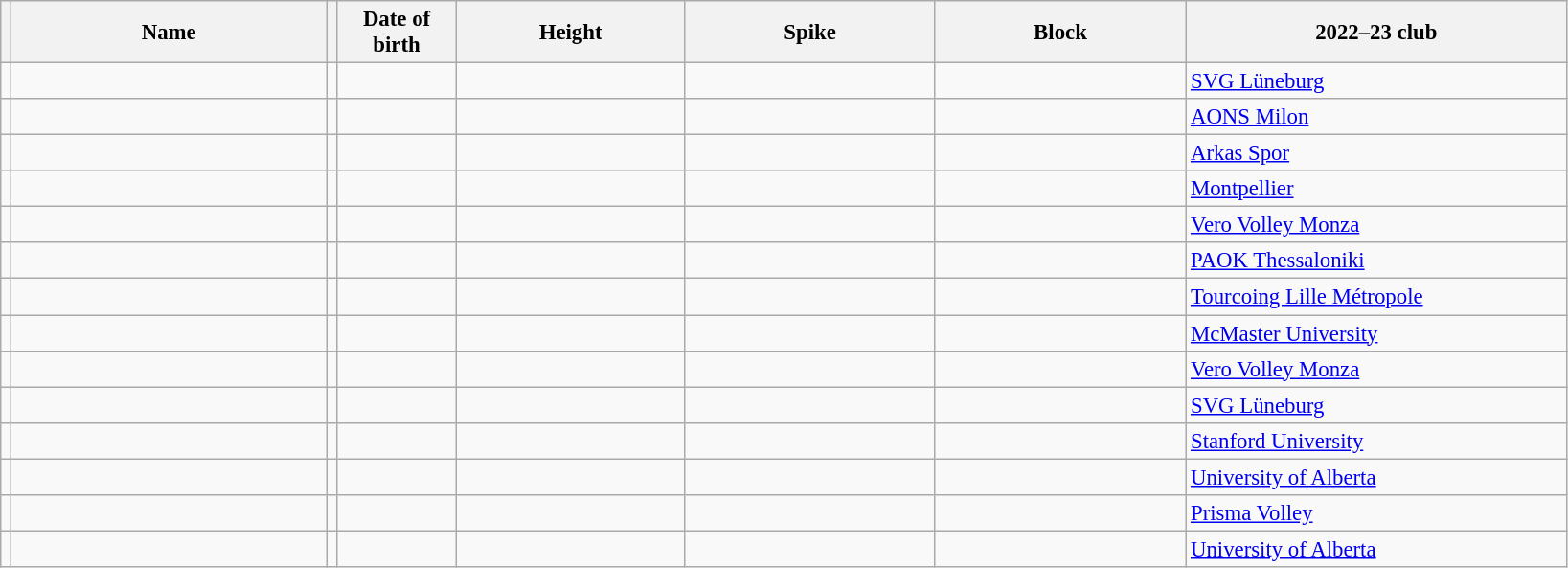<table class="wikitable sortable" style="font-size:95%; text-align:center;">
<tr>
<th></th>
<th style="width:14em">Name</th>
<th></th>
<th style="width:5em">Date of birth</th>
<th style="width:10em">Height</th>
<th style="width:11em">Spike</th>
<th style="width:11em">Block</th>
<th style="width:17em">2022–23 club</th>
</tr>
<tr>
<td></td>
<td align=left></td>
<td></td>
<td align=right></td>
<td></td>
<td></td>
<td></td>
<td align=left> <a href='#'>SVG Lüneburg</a></td>
</tr>
<tr>
<td></td>
<td align=left></td>
<td></td>
<td align=right></td>
<td></td>
<td></td>
<td></td>
<td align=left> <a href='#'>AONS Milon</a></td>
</tr>
<tr>
<td></td>
<td align=left> </td>
<td></td>
<td align=right></td>
<td></td>
<td></td>
<td></td>
<td align=left> <a href='#'>Arkas Spor</a></td>
</tr>
<tr>
<td></td>
<td align=left></td>
<td></td>
<td align=right></td>
<td></td>
<td></td>
<td></td>
<td align=left> <a href='#'>Montpellier</a></td>
</tr>
<tr>
<td></td>
<td align=left></td>
<td></td>
<td align=right></td>
<td></td>
<td></td>
<td></td>
<td align=left> <a href='#'>Vero Volley Monza</a></td>
</tr>
<tr>
<td></td>
<td align=left></td>
<td></td>
<td align=right></td>
<td></td>
<td></td>
<td></td>
<td align=left> <a href='#'>PAOK Thessaloniki</a></td>
</tr>
<tr>
<td></td>
<td align=left></td>
<td></td>
<td align=right></td>
<td></td>
<td></td>
<td></td>
<td align=left> <a href='#'>Tourcoing Lille Métropole</a></td>
</tr>
<tr>
<td></td>
<td align=left></td>
<td></td>
<td align=right></td>
<td></td>
<td></td>
<td></td>
<td align=left> <a href='#'>McMaster University</a></td>
</tr>
<tr>
<td></td>
<td align=left></td>
<td></td>
<td align=right></td>
<td></td>
<td></td>
<td></td>
<td align=left> <a href='#'>Vero Volley Monza</a></td>
</tr>
<tr>
<td></td>
<td align=left></td>
<td></td>
<td align=right></td>
<td></td>
<td></td>
<td></td>
<td align=left> <a href='#'>SVG Lüneburg</a></td>
</tr>
<tr>
<td></td>
<td align=left></td>
<td></td>
<td align=right></td>
<td></td>
<td></td>
<td></td>
<td align=left> <a href='#'>Stanford University</a></td>
</tr>
<tr>
<td></td>
<td align=left></td>
<td></td>
<td align=right></td>
<td></td>
<td></td>
<td></td>
<td align=left> <a href='#'>University of Alberta</a></td>
</tr>
<tr>
<td></td>
<td align=left></td>
<td></td>
<td align=right></td>
<td></td>
<td></td>
<td></td>
<td align=left> <a href='#'>Prisma Volley</a></td>
</tr>
<tr>
<td></td>
<td align=left></td>
<td></td>
<td align=right></td>
<td></td>
<td></td>
<td></td>
<td align=left> <a href='#'>University of Alberta</a></td>
</tr>
</table>
